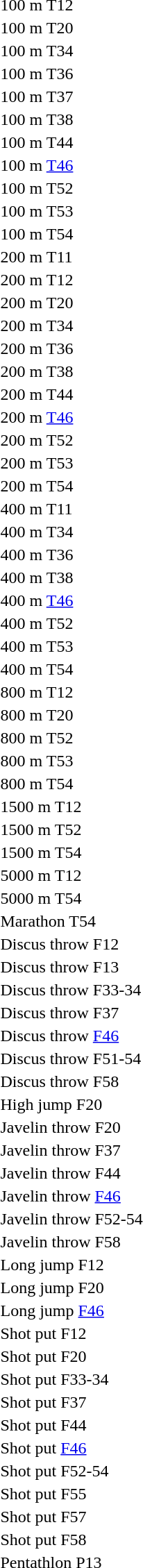<table>
<tr>
<td>100 m T12<br></td>
<td></td>
<td></td>
<td></td>
</tr>
<tr>
<td>100 m T20<br></td>
<td></td>
<td></td>
<td></td>
</tr>
<tr>
<td>100 m T34<br></td>
<td></td>
<td></td>
<td></td>
</tr>
<tr>
<td>100 m T36<br></td>
<td></td>
<td></td>
<td></td>
</tr>
<tr>
<td>100 m T37<br></td>
<td></td>
<td></td>
<td></td>
</tr>
<tr>
<td>100 m T38<br></td>
<td></td>
<td></td>
<td></td>
</tr>
<tr>
<td>100 m T44<br></td>
<td></td>
<td></td>
<td></td>
</tr>
<tr>
<td>100 m <a href='#'>T46</a><br></td>
<td></td>
<td></td>
<td></td>
</tr>
<tr>
<td>100 m T52<br></td>
<td></td>
<td></td>
<td></td>
</tr>
<tr>
<td>100 m T53<br></td>
<td></td>
<td></td>
<td></td>
</tr>
<tr>
<td>100 m T54<br></td>
<td></td>
<td></td>
<td></td>
</tr>
<tr>
<td>200 m T11<br></td>
<td></td>
<td></td>
<td></td>
</tr>
<tr>
<td>200 m T12<br></td>
<td></td>
<td></td>
<td></td>
</tr>
<tr>
<td>200 m T20<br></td>
<td></td>
<td></td>
<td></td>
</tr>
<tr>
<td>200 m T34<br></td>
<td></td>
<td></td>
<td></td>
</tr>
<tr>
<td>200 m T36<br></td>
<td></td>
<td></td>
<td></td>
</tr>
<tr>
<td>200 m T38<br></td>
<td></td>
<td></td>
<td></td>
</tr>
<tr>
<td>200 m T44<br></td>
<td></td>
<td></td>
<td></td>
</tr>
<tr>
<td>200 m <a href='#'>T46</a><br></td>
<td></td>
<td></td>
<td></td>
</tr>
<tr>
<td>200 m T52<br></td>
<td></td>
<td></td>
<td></td>
</tr>
<tr>
<td>200 m T53<br></td>
<td></td>
<td></td>
<td></td>
</tr>
<tr>
<td>200 m T54<br></td>
<td></td>
<td></td>
<td></td>
</tr>
<tr>
<td>400 m T11<br></td>
<td></td>
<td></td>
<td></td>
</tr>
<tr>
<td>400 m T34<br></td>
<td></td>
<td></td>
<td></td>
</tr>
<tr>
<td>400 m T36<br></td>
<td></td>
<td></td>
<td></td>
</tr>
<tr>
<td>400 m T38<br></td>
<td></td>
<td></td>
<td></td>
</tr>
<tr>
<td>400 m <a href='#'>T46</a><br></td>
<td></td>
<td></td>
<td></td>
</tr>
<tr>
<td>400 m T52<br></td>
<td></td>
<td></td>
<td></td>
</tr>
<tr>
<td>400 m T53<br></td>
<td></td>
<td></td>
<td></td>
</tr>
<tr>
<td>400 m T54<br></td>
<td></td>
<td></td>
<td></td>
</tr>
<tr>
<td>800 m T12<br></td>
<td></td>
<td></td>
<td></td>
</tr>
<tr>
<td>800 m T20<br></td>
<td></td>
<td></td>
<td></td>
</tr>
<tr>
<td>800 m T52<br></td>
<td></td>
<td></td>
<td></td>
</tr>
<tr>
<td>800 m T53<br></td>
<td></td>
<td></td>
<td></td>
</tr>
<tr>
<td>800 m T54<br></td>
<td></td>
<td></td>
<td></td>
</tr>
<tr>
<td>1500 m T12<br></td>
<td></td>
<td></td>
<td></td>
</tr>
<tr>
<td>1500 m T52<br></td>
<td></td>
<td></td>
<td></td>
</tr>
<tr>
<td>1500 m T54<br></td>
<td></td>
<td></td>
<td></td>
</tr>
<tr>
<td>5000 m T12<br></td>
<td></td>
<td></td>
<td></td>
</tr>
<tr>
<td>5000 m T54<br></td>
<td></td>
<td></td>
<td></td>
</tr>
<tr>
<td>Marathon T54<br></td>
<td></td>
<td></td>
<td></td>
</tr>
<tr>
<td>Discus throw F12<br></td>
<td></td>
<td></td>
<td></td>
</tr>
<tr>
<td>Discus throw F13<br></td>
<td></td>
<td></td>
<td></td>
</tr>
<tr>
<td>Discus throw F33-34<br></td>
<td></td>
<td></td>
<td></td>
</tr>
<tr>
<td>Discus throw F37<br></td>
<td></td>
<td></td>
<td></td>
</tr>
<tr>
<td>Discus throw <a href='#'>F46</a><br></td>
<td></td>
<td></td>
<td></td>
</tr>
<tr>
<td>Discus throw F51-54<br></td>
<td></td>
<td></td>
<td></td>
</tr>
<tr>
<td>Discus throw F58<br></td>
<td></td>
<td></td>
<td></td>
</tr>
<tr>
<td>High jump F20<br></td>
<td></td>
<td></td>
<td></td>
</tr>
<tr>
<td>Javelin throw F20<br></td>
<td></td>
<td></td>
<td></td>
</tr>
<tr>
<td>Javelin throw F37<br></td>
<td></td>
<td></td>
<td></td>
</tr>
<tr>
<td>Javelin throw F44<br></td>
<td></td>
<td></td>
<td></td>
</tr>
<tr>
<td>Javelin throw <a href='#'>F46</a><br></td>
<td></td>
<td></td>
<td></td>
</tr>
<tr>
<td>Javelin throw F52-54<br></td>
<td></td>
<td></td>
<td></td>
</tr>
<tr>
<td>Javelin throw F58<br></td>
<td></td>
<td></td>
<td></td>
</tr>
<tr>
<td>Long jump F12<br></td>
<td></td>
<td></td>
<td></td>
</tr>
<tr>
<td>Long jump F20<br></td>
<td></td>
<td></td>
<td></td>
</tr>
<tr>
<td>Long jump <a href='#'>F46</a><br></td>
<td></td>
<td></td>
<td></td>
</tr>
<tr>
<td>Shot put F12<br></td>
<td></td>
<td></td>
<td></td>
</tr>
<tr>
<td>Shot put F20<br></td>
<td></td>
<td></td>
<td></td>
</tr>
<tr>
<td>Shot put F33-34<br></td>
<td></td>
<td></td>
<td></td>
</tr>
<tr>
<td>Shot put F37<br></td>
<td></td>
<td></td>
<td></td>
</tr>
<tr>
<td>Shot put F44<br></td>
<td></td>
<td></td>
<td></td>
</tr>
<tr>
<td>Shot put <a href='#'>F46</a><br></td>
<td></td>
<td></td>
<td></td>
</tr>
<tr>
<td>Shot put F52-54<br></td>
<td></td>
<td></td>
<td></td>
</tr>
<tr>
<td>Shot put F55<br></td>
<td></td>
<td></td>
<td></td>
</tr>
<tr>
<td>Shot put F57<br></td>
<td></td>
<td></td>
<td></td>
</tr>
<tr>
<td>Shot put F58<br></td>
<td></td>
<td></td>
<td></td>
</tr>
<tr>
<td>Pentathlon P13<br></td>
<td></td>
<td></td>
<td></td>
</tr>
</table>
